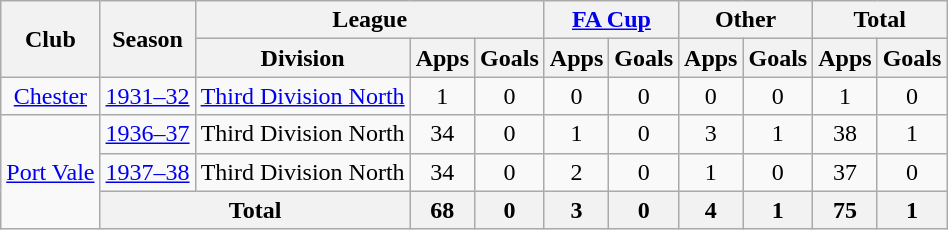<table class="wikitable" style="text-align:center">
<tr>
<th rowspan="2">Club</th>
<th rowspan="2">Season</th>
<th colspan="3">League</th>
<th colspan="2"><a href='#'>FA Cup</a></th>
<th colspan="2">Other</th>
<th colspan="2">Total</th>
</tr>
<tr>
<th>Division</th>
<th>Apps</th>
<th>Goals</th>
<th>Apps</th>
<th>Goals</th>
<th>Apps</th>
<th>Goals</th>
<th>Apps</th>
<th>Goals</th>
</tr>
<tr>
<td><a href='#'>Chester</a></td>
<td><a href='#'>1931–32</a></td>
<td><a href='#'>Third Division North</a></td>
<td>1</td>
<td>0</td>
<td>0</td>
<td>0</td>
<td>0</td>
<td>0</td>
<td>1</td>
<td>0</td>
</tr>
<tr>
<td rowspan="3"><a href='#'>Port Vale</a></td>
<td><a href='#'>1936–37</a></td>
<td>Third Division North</td>
<td>34</td>
<td>0</td>
<td>1</td>
<td>0</td>
<td>3</td>
<td>1</td>
<td>38</td>
<td>1</td>
</tr>
<tr>
<td><a href='#'>1937–38</a></td>
<td>Third Division North</td>
<td>34</td>
<td>0</td>
<td>2</td>
<td>0</td>
<td>1</td>
<td>0</td>
<td>37</td>
<td>0</td>
</tr>
<tr>
<th colspan="2">Total</th>
<th>68</th>
<th>0</th>
<th>3</th>
<th>0</th>
<th>4</th>
<th>1</th>
<th>75</th>
<th>1</th>
</tr>
</table>
